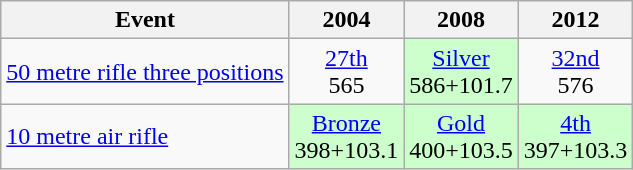<table class="wikitable" style="text-align: center">
<tr>
<th>Event</th>
<th>2004</th>
<th>2008</th>
<th>2012</th>
</tr>
<tr>
<td align=left><a href='#'>50 metre rifle three positions</a></td>
<td><a href='#'>27th</a><br>565</td>
<td style="background: #ccffcc"> <a href='#'>Silver</a><br>586+101.7</td>
<td><a href='#'>32nd</a><br>576</td>
</tr>
<tr>
<td align=left><a href='#'>10 metre air rifle</a></td>
<td style="background: #ccffcc"> <a href='#'>Bronze</a><br>398+103.1</td>
<td style="background: #ccffcc"> <a href='#'>Gold</a><br>400+103.5</td>
<td style="background: #ccffcc"><a href='#'>4th</a><br>397+103.3</td>
</tr>
</table>
